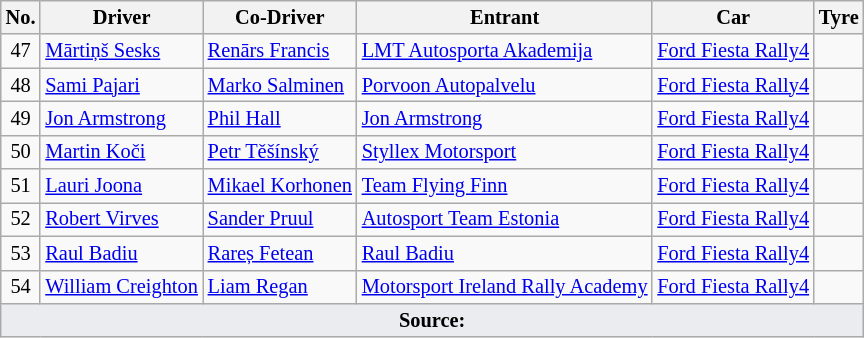<table class="wikitable" style="font-size: 85%;">
<tr>
<th>No.</th>
<th>Driver</th>
<th>Co-Driver</th>
<th>Entrant</th>
<th>Car</th>
<th>Tyre</th>
</tr>
<tr>
<td align="center">47</td>
<td> <a href='#'>Mārtiņš Sesks</a></td>
<td> <a href='#'>Renārs Francis</a></td>
<td> <a href='#'>LMT Autosporta Akademija</a></td>
<td><a href='#'>Ford Fiesta Rally4</a></td>
<td align="center"></td>
</tr>
<tr>
<td align="center">48</td>
<td> <a href='#'>Sami Pajari</a></td>
<td> <a href='#'>Marko Salminen</a></td>
<td> <a href='#'>Porvoon Autopalvelu</a></td>
<td><a href='#'>Ford Fiesta Rally4</a></td>
<td align="center"></td>
</tr>
<tr>
<td align="center">49</td>
<td> <a href='#'>Jon Armstrong</a></td>
<td> <a href='#'>Phil Hall</a></td>
<td> <a href='#'>Jon Armstrong</a></td>
<td><a href='#'>Ford Fiesta Rally4</a></td>
<td align="center"></td>
</tr>
<tr>
<td align="center">50</td>
<td> <a href='#'>Martin Koči</a></td>
<td> <a href='#'>Petr Těšínský</a></td>
<td> <a href='#'>Styllex Motorsport</a></td>
<td><a href='#'>Ford Fiesta Rally4</a></td>
<td align="center"></td>
</tr>
<tr>
<td align="center">51</td>
<td> <a href='#'>Lauri Joona</a></td>
<td> <a href='#'>Mikael Korhonen</a></td>
<td> <a href='#'>Team Flying Finn</a></td>
<td><a href='#'>Ford Fiesta Rally4</a></td>
<td align="center"></td>
</tr>
<tr>
<td align="center">52</td>
<td> <a href='#'>Robert Virves</a></td>
<td> <a href='#'>Sander Pruul</a></td>
<td> <a href='#'>Autosport Team Estonia</a></td>
<td><a href='#'>Ford Fiesta Rally4</a></td>
<td align="center"></td>
</tr>
<tr>
<td align="center">53</td>
<td> <a href='#'>Raul Badiu</a></td>
<td> <a href='#'>Rareș Fetean</a></td>
<td> <a href='#'>Raul Badiu</a></td>
<td><a href='#'>Ford Fiesta Rally4</a></td>
<td align="center"></td>
</tr>
<tr>
<td align="center">54</td>
<td> <a href='#'>William Creighton</a></td>
<td> <a href='#'>Liam Regan</a></td>
<td> <a href='#'>Motorsport Ireland Rally Academy</a></td>
<td><a href='#'>Ford Fiesta Rally4</a></td>
<td align="center"></td>
</tr>
<tr>
<td colspan="6" style="background-color:#EAECF0;text-align:center"><strong>Source:</strong></td>
</tr>
</table>
